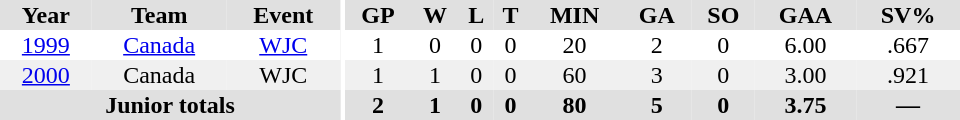<table border="0" cellpadding="1" cellspacing="0" ID="Table3" style="text-align:center; width:40em">
<tr ALIGN="center" bgcolor="#e0e0e0">
<th>Year</th>
<th>Team</th>
<th>Event</th>
<th rowspan="99" bgcolor="#ffffff"></th>
<th>GP</th>
<th>W</th>
<th>L</th>
<th>T</th>
<th>MIN</th>
<th>GA</th>
<th>SO</th>
<th>GAA</th>
<th>SV%</th>
</tr>
<tr>
<td><a href='#'>1999</a></td>
<td><a href='#'>Canada</a></td>
<td><a href='#'>WJC</a></td>
<td>1</td>
<td>0</td>
<td>0</td>
<td>0</td>
<td>20</td>
<td>2</td>
<td>0</td>
<td>6.00</td>
<td>.667</td>
</tr>
<tr bgcolor="#f0f0f0">
<td><a href='#'>2000</a></td>
<td>Canada</td>
<td>WJC</td>
<td>1</td>
<td>1</td>
<td>0</td>
<td>0</td>
<td>60</td>
<td>3</td>
<td>0</td>
<td>3.00</td>
<td>.921</td>
</tr>
<tr bgcolor="#e0e0e0">
<th colspan=3>Junior totals</th>
<th>2</th>
<th>1</th>
<th>0</th>
<th>0</th>
<th>80</th>
<th>5</th>
<th>0</th>
<th>3.75</th>
<th>—</th>
</tr>
</table>
